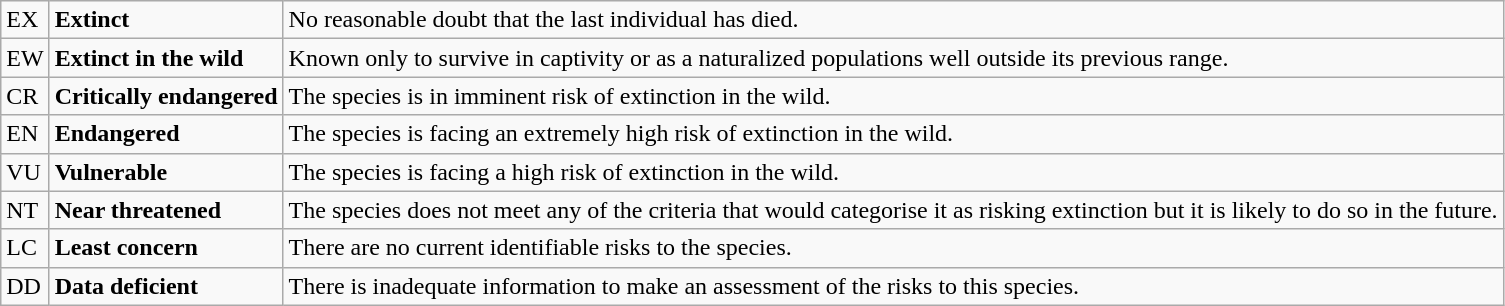<table class="wikitable" style="text-align:left">
<tr>
<td>EX</td>
<td><strong>Extinct</strong></td>
<td>No reasonable doubt that the last individual has died.</td>
</tr>
<tr>
<td>EW</td>
<td><strong>Extinct in the wild</strong></td>
<td>Known only to survive in captivity or as a naturalized populations well outside its previous range.</td>
</tr>
<tr>
<td>CR</td>
<td><strong>Critically endangered</strong></td>
<td>The species is in imminent risk of extinction in the wild.</td>
</tr>
<tr>
<td>EN</td>
<td><strong>Endangered</strong></td>
<td>The species is facing an extremely high risk of extinction in the wild.</td>
</tr>
<tr>
<td>VU</td>
<td><strong>Vulnerable</strong></td>
<td>The species is facing a high risk of extinction in the wild.</td>
</tr>
<tr>
<td>NT</td>
<td><strong>Near threatened</strong></td>
<td>The species does not meet any of the criteria that would categorise it as risking extinction but it is likely to do so in the future.</td>
</tr>
<tr>
<td>LC</td>
<td><strong>Least concern</strong></td>
<td>There are no current identifiable risks to the species.</td>
</tr>
<tr>
<td>DD</td>
<td><strong>Data deficient</strong></td>
<td>There is inadequate information to make an assessment of the risks to this species.</td>
</tr>
</table>
